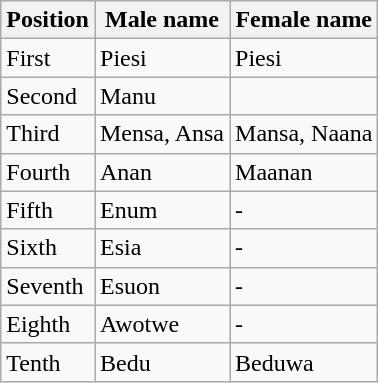<table class="wikitable">
<tr>
<th>Position</th>
<th>Male name</th>
<th>Female name</th>
</tr>
<tr>
<td>First</td>
<td>Piesi</td>
<td>Piesi</td>
</tr>
<tr>
<td>Second</td>
<td>Manu</td>
<td></td>
</tr>
<tr>
<td>Third</td>
<td>Mensa, Ansa</td>
<td>Mansa, Naana</td>
</tr>
<tr>
<td>Fourth</td>
<td>Anan</td>
<td>Maanan</td>
</tr>
<tr>
<td>Fifth</td>
<td>Enum</td>
<td>-</td>
</tr>
<tr>
<td>Sixth</td>
<td>Esia</td>
<td>-</td>
</tr>
<tr>
<td>Seventh</td>
<td>Esuon</td>
<td>-</td>
</tr>
<tr>
<td>Eighth</td>
<td>Awotwe</td>
<td>-</td>
</tr>
<tr>
<td>Tenth</td>
<td>Bedu</td>
<td>Beduwa</td>
</tr>
</table>
